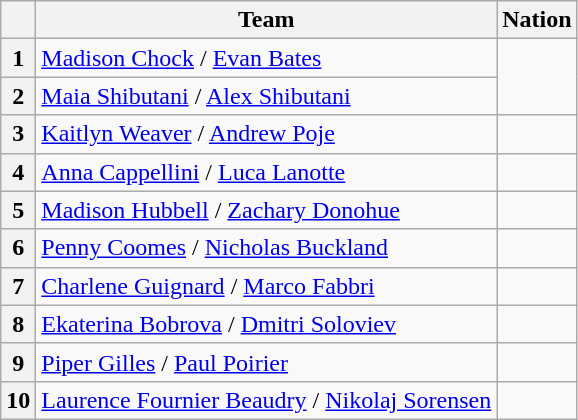<table class="wikitable sortable" style="text-align: left">
<tr>
<th scope="col"></th>
<th scope="col">Team</th>
<th scope="col">Nation</th>
</tr>
<tr>
<th scope="row">1</th>
<td><a href='#'>Madison Chock</a> / <a href='#'>Evan Bates</a></td>
<td rowspan="2"></td>
</tr>
<tr>
<th scope="row">2</th>
<td><a href='#'>Maia Shibutani</a> / <a href='#'>Alex Shibutani</a></td>
</tr>
<tr>
<th scope="row">3</th>
<td><a href='#'>Kaitlyn Weaver</a> / <a href='#'>Andrew Poje</a></td>
<td></td>
</tr>
<tr>
<th scope="row">4</th>
<td><a href='#'>Anna Cappellini</a> / <a href='#'>Luca Lanotte</a></td>
<td></td>
</tr>
<tr>
<th scope="row">5</th>
<td><a href='#'>Madison Hubbell</a> / <a href='#'>Zachary Donohue</a></td>
<td></td>
</tr>
<tr>
<th scope="row">6</th>
<td><a href='#'>Penny Coomes</a> / <a href='#'>Nicholas Buckland</a></td>
<td></td>
</tr>
<tr>
<th scope="row">7</th>
<td><a href='#'>Charlene Guignard</a> / <a href='#'>Marco Fabbri</a></td>
<td></td>
</tr>
<tr>
<th scope="row">8</th>
<td><a href='#'>Ekaterina Bobrova</a> / <a href='#'>Dmitri Soloviev</a></td>
<td></td>
</tr>
<tr>
<th scope="row">9</th>
<td><a href='#'>Piper Gilles</a> / <a href='#'>Paul Poirier</a></td>
<td></td>
</tr>
<tr>
<th scope="row">10</th>
<td><a href='#'>Laurence Fournier Beaudry</a> / <a href='#'>Nikolaj Sorensen</a></td>
<td></td>
</tr>
</table>
